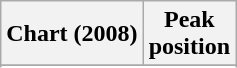<table class="wikitable">
<tr>
<th>Chart (2008)</th>
<th>Peak<br>position</th>
</tr>
<tr>
</tr>
<tr>
</tr>
<tr>
</tr>
</table>
